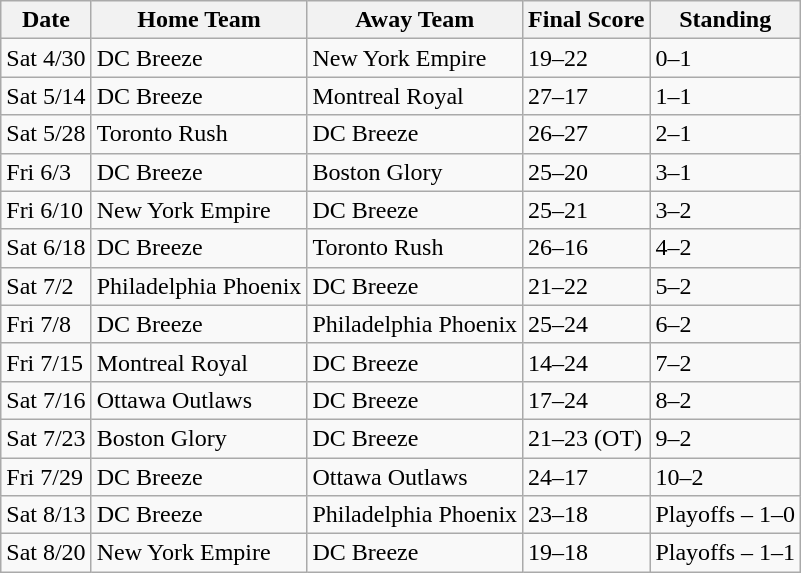<table class="wikitable">
<tr>
<th>Date</th>
<th>Home Team</th>
<th>Away Team</th>
<th>Final Score</th>
<th>Standing</th>
</tr>
<tr>
<td>Sat 4/30</td>
<td>DC Breeze</td>
<td>New York Empire</td>
<td>19–22</td>
<td>0–1</td>
</tr>
<tr>
<td>Sat 5/14</td>
<td>DC Breeze</td>
<td>Montreal Royal</td>
<td>27–17</td>
<td>1–1</td>
</tr>
<tr>
<td>Sat 5/28</td>
<td>Toronto Rush</td>
<td>DC Breeze</td>
<td>26–27</td>
<td>2–1</td>
</tr>
<tr>
<td>Fri 6/3</td>
<td>DC Breeze</td>
<td>Boston Glory</td>
<td>25–20</td>
<td>3–1</td>
</tr>
<tr>
<td>Fri 6/10</td>
<td>New York Empire</td>
<td>DC Breeze</td>
<td>25–21</td>
<td>3–2</td>
</tr>
<tr>
<td>Sat 6/18</td>
<td>DC Breeze</td>
<td>Toronto Rush</td>
<td>26–16</td>
<td>4–2</td>
</tr>
<tr>
<td>Sat 7/2</td>
<td>Philadelphia Phoenix</td>
<td>DC Breeze</td>
<td>21–22</td>
<td>5–2</td>
</tr>
<tr>
<td>Fri 7/8</td>
<td>DC Breeze</td>
<td>Philadelphia Phoenix</td>
<td>25–24</td>
<td>6–2</td>
</tr>
<tr>
<td>Fri 7/15</td>
<td>Montreal Royal</td>
<td>DC Breeze</td>
<td>14–24</td>
<td>7–2</td>
</tr>
<tr>
<td>Sat 7/16</td>
<td>Ottawa Outlaws</td>
<td>DC Breeze</td>
<td>17–24</td>
<td>8–2</td>
</tr>
<tr>
<td>Sat 7/23</td>
<td>Boston Glory</td>
<td>DC Breeze</td>
<td>21–23 (OT)</td>
<td>9–2</td>
</tr>
<tr>
<td>Fri 7/29</td>
<td>DC Breeze</td>
<td>Ottawa Outlaws</td>
<td>24–17</td>
<td>10–2</td>
</tr>
<tr>
<td>Sat 8/13</td>
<td>DC Breeze</td>
<td>Philadelphia Phoenix</td>
<td>23–18</td>
<td>Playoffs – 1–0</td>
</tr>
<tr>
<td>Sat 8/20</td>
<td>New York Empire</td>
<td>DC Breeze</td>
<td>19–18</td>
<td>Playoffs – 1–1</td>
</tr>
</table>
